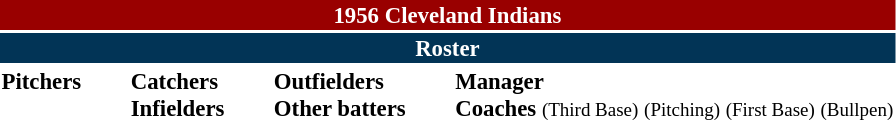<table class="toccolours" style="font-size: 95%;">
<tr>
<th colspan="10" style="background-color: #990000; color: white; text-align: center;">1956 Cleveland Indians</th>
</tr>
<tr>
<td colspan="10" style="background-color: #023456; color: white; text-align: center;"><strong>Roster</strong></td>
</tr>
<tr>
<td valign="top"><strong>Pitchers</strong><br>










</td>
<td width="25px"></td>
<td valign="top"><strong>Catchers</strong><br>



<strong>Infielders</strong>







</td>
<td width="25px"></td>
<td valign="top"><strong>Outfielders</strong><br>








<strong>Other batters</strong>

</td>
<td width="25px"></td>
<td valign="top"><strong>Manager</strong><br>
<strong>Coaches</strong>
 <small>(Third Base)</small>
 <small>(Pitching)</small>
 <small>(First Base)</small> 
 <small>(Bullpen)</small></td>
</tr>
</table>
